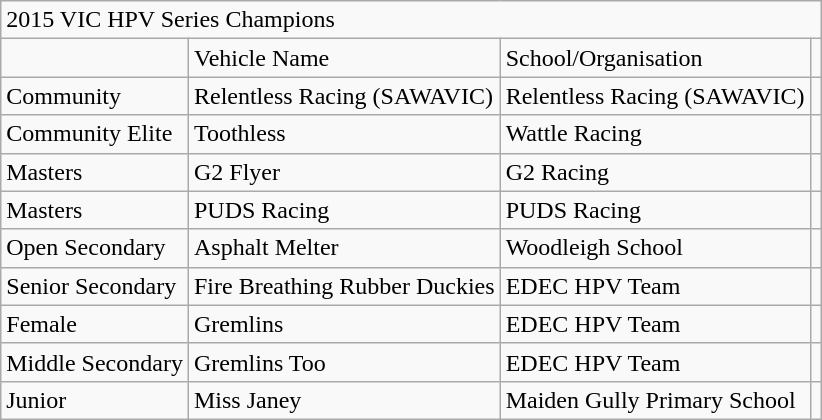<table class="wikitable">
<tr>
<td colspan="4" rowspan="1">2015 VIC HPV Series Champions</td>
</tr>
<tr>
<td></td>
<td>Vehicle Name</td>
<td>School/Organisation</td>
<td></td>
</tr>
<tr>
<td>Community</td>
<td>Relentless Racing (SAWAVIC)</td>
<td>Relentless Racing (SAWAVIC)</td>
<td></td>
</tr>
<tr>
<td>Community Elite</td>
<td>Toothless</td>
<td>Wattle Racing</td>
<td></td>
</tr>
<tr>
<td>Masters</td>
<td>G2 Flyer</td>
<td>G2 Racing</td>
<td></td>
</tr>
<tr>
<td>Masters</td>
<td>PUDS Racing</td>
<td>PUDS Racing</td>
<td></td>
</tr>
<tr>
<td>Open Secondary</td>
<td>Asphalt Melter</td>
<td>Woodleigh School</td>
<td></td>
</tr>
<tr>
<td>Senior Secondary</td>
<td>Fire Breathing Rubber Duckies</td>
<td>EDEC HPV Team</td>
<td></td>
</tr>
<tr>
<td>Female</td>
<td>Gremlins</td>
<td>EDEC HPV Team</td>
<td></td>
</tr>
<tr>
<td>Middle Secondary</td>
<td>Gremlins Too</td>
<td>EDEC HPV Team</td>
<td></td>
</tr>
<tr>
<td>Junior</td>
<td>Miss Janey</td>
<td>Maiden Gully Primary School</td>
</tr>
</table>
